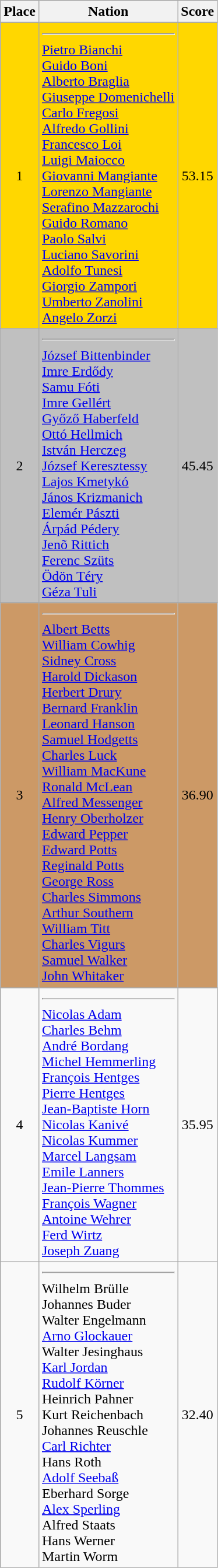<table class="wikitable">
<tr>
<th>Place</th>
<th>Nation</th>
<th>Score</th>
</tr>
<tr align=center bgcolor=gold>
<td>1</td>
<td align=left><hr><a href='#'>Pietro Bianchi</a><br><a href='#'>Guido Boni</a><br><a href='#'>Alberto Braglia</a><br><a href='#'>Giuseppe Domenichelli</a><br><a href='#'>Carlo Fregosi</a><br><a href='#'>Alfredo Gollini</a><br><a href='#'>Francesco Loi</a><br><a href='#'>Luigi Maiocco</a><br><a href='#'>Giovanni Mangiante</a><br><a href='#'>Lorenzo Mangiante</a><br><a href='#'>Serafino Mazzarochi</a><br><a href='#'>Guido Romano</a><br><a href='#'>Paolo Salvi</a><br><a href='#'>Luciano Savorini</a><br><a href='#'>Adolfo Tunesi</a><br><a href='#'>Giorgio Zampori</a><br><a href='#'>Umberto Zanolini</a><br><a href='#'>Angelo Zorzi</a></td>
<td>53.15</td>
</tr>
<tr align=center bgcolor=silver>
<td>2</td>
<td align=left><hr><a href='#'>József Bittenbinder</a><br><a href='#'>Imre Erdődy</a><br><a href='#'>Samu Fóti</a><br><a href='#'>Imre Gellért</a><br><a href='#'>Győző Haberfeld</a><br><a href='#'>Ottó Hellmich</a><br><a href='#'>István Herczeg</a><br><a href='#'>József Keresztessy</a><br><a href='#'>Lajos Kmetykó</a><br><a href='#'>János Krizmanich</a><br><a href='#'>Elemér Pászti</a><br><a href='#'>Árpád Pédery</a><br><a href='#'>Jenõ Rittich</a><br><a href='#'>Ferenc Szüts</a><br><a href='#'>Ödön Téry</a><br><a href='#'>Géza Tuli</a></td>
<td>45.45</td>
</tr>
<tr align=center bgcolor=cc9966>
<td>3</td>
<td align=left><hr><a href='#'>Albert Betts</a><br><a href='#'>William Cowhig</a><br><a href='#'>Sidney Cross</a><br><a href='#'>Harold Dickason</a><br><a href='#'>Herbert Drury</a><br><a href='#'>Bernard Franklin</a><br><a href='#'>Leonard Hanson</a><br><a href='#'>Samuel Hodgetts</a><br><a href='#'>Charles Luck</a><br><a href='#'>William MacKune</a><br><a href='#'>Ronald McLean</a><br><a href='#'>Alfred Messenger</a><br><a href='#'>Henry Oberholzer</a><br><a href='#'>Edward Pepper</a><br><a href='#'>Edward Potts</a><br><a href='#'>Reginald Potts</a><br><a href='#'>George Ross</a><br><a href='#'>Charles Simmons</a><br><a href='#'>Arthur Southern</a><br><a href='#'>William Titt</a><br><a href='#'>Charles Vigurs</a><br><a href='#'>Samuel Walker</a><br><a href='#'>John Whitaker</a></td>
<td>36.90</td>
</tr>
<tr align=center>
<td>4</td>
<td align=left><hr><a href='#'>Nicolas Adam</a><br><a href='#'>Charles Behm</a><br><a href='#'>André Bordang</a><br><a href='#'>Michel Hemmerling</a><br><a href='#'>François Hentges</a><br><a href='#'>Pierre Hentges</a><br><a href='#'>Jean-Baptiste Horn</a><br><a href='#'>Nicolas Kanivé</a><br><a href='#'>Nicolas Kummer</a><br><a href='#'>Marcel Langsam</a><br><a href='#'>Emile Lanners</a><br><a href='#'>Jean-Pierre Thommes</a><br><a href='#'>François Wagner</a><br><a href='#'>Antoine Wehrer</a><br><a href='#'>Ferd Wirtz</a><br><a href='#'>Joseph Zuang</a></td>
<td>35.95</td>
</tr>
<tr align=center>
<td>5</td>
<td align=left><hr>Wilhelm Brülle<br>Johannes Buder<br>Walter Engelmann<br><a href='#'>Arno Glockauer</a><br>Walter Jesinghaus<br><a href='#'>Karl Jordan</a><br><a href='#'>Rudolf Körner</a><br>Heinrich Pahner<br>Kurt Reichenbach<br>Johannes Reuschle<br><a href='#'>Carl Richter</a><br>Hans Roth<br><a href='#'>Adolf Seebaß</a><br>Eberhard Sorge<br><a href='#'>Alex Sperling</a><br>Alfred Staats<br>Hans Werner<br>Martin Worm</td>
<td>32.40</td>
</tr>
</table>
